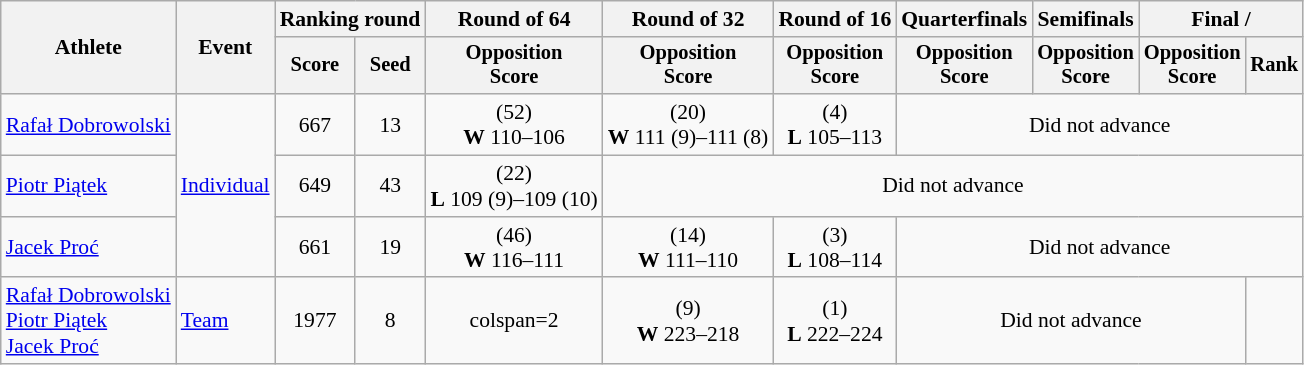<table class="wikitable" style="font-size:90%">
<tr>
<th rowspan="2">Athlete</th>
<th rowspan="2">Event</th>
<th colspan="2">Ranking round</th>
<th>Round of 64</th>
<th>Round of 32</th>
<th>Round of 16</th>
<th>Quarterfinals</th>
<th>Semifinals</th>
<th colspan="2">Final / </th>
</tr>
<tr style="font-size:95%">
<th>Score</th>
<th>Seed</th>
<th>Opposition<br>Score</th>
<th>Opposition<br>Score</th>
<th>Opposition<br>Score</th>
<th>Opposition<br>Score</th>
<th>Opposition<br>Score</th>
<th>Opposition<br>Score</th>
<th>Rank</th>
</tr>
<tr align=center>
<td align=left><a href='#'>Rafał Dobrowolski</a></td>
<td align=left rowspan=3><a href='#'>Individual</a></td>
<td>667</td>
<td>13</td>
<td> (52)<br><strong>W</strong> 110–106</td>
<td> (20)<br><strong>W</strong> 111 (9)–111 (8)</td>
<td> (4)<br><strong>L</strong> 105–113</td>
<td colspan=4>Did not advance</td>
</tr>
<tr align=center>
<td align=left><a href='#'>Piotr Piątek</a></td>
<td>649</td>
<td>43</td>
<td> (22)<br><strong>L</strong> 109 (9)–109 (10)</td>
<td colspan=6>Did not advance</td>
</tr>
<tr align=center>
<td align=left><a href='#'>Jacek Proć</a></td>
<td>661</td>
<td>19</td>
<td> (46)<br><strong>W</strong> 116–111 </td>
<td> (14)<br><strong>W</strong> 111–110</td>
<td> (3)<br><strong>L</strong> 108–114</td>
<td colspan=4>Did not advance</td>
</tr>
<tr align=center>
<td align=left><a href='#'>Rafał Dobrowolski</a><br><a href='#'>Piotr Piątek</a><br><a href='#'>Jacek Proć</a></td>
<td align=left><a href='#'>Team</a></td>
<td>1977</td>
<td>8</td>
<td>colspan=2 </td>
<td> (9)<br><strong>W</strong> 223–218</td>
<td> (1)<br><strong>L</strong> 222–224</td>
<td colspan=3>Did not advance</td>
</tr>
</table>
